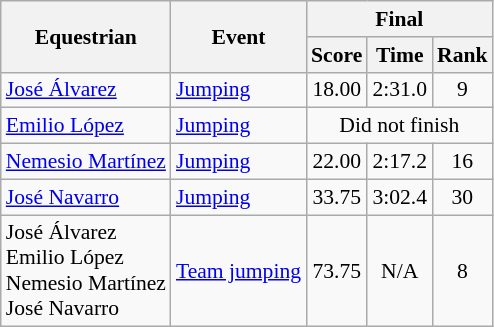<table class=wikitable style="font-size:90%">
<tr>
<th rowspan=2>Equestrian</th>
<th rowspan=2>Event</th>
<th colspan=3>Final</th>
</tr>
<tr>
<th>Score</th>
<th>Time</th>
<th>Rank</th>
</tr>
<tr>
<td><a href='#'>José Álvarez</a></td>
<td><a href='#'>Jumping</a></td>
<td align=center>18.00</td>
<td align=center>2:31.0</td>
<td align=center>9</td>
</tr>
<tr>
<td><a href='#'>Emilio López</a></td>
<td><a href='#'>Jumping</a></td>
<td align=center colspan=3>Did not finish</td>
</tr>
<tr>
<td><a href='#'>Nemesio Martínez</a></td>
<td><a href='#'>Jumping</a></td>
<td align=center>22.00</td>
<td align=center>2:17.2</td>
<td align=center>16</td>
</tr>
<tr>
<td><a href='#'>José Navarro</a></td>
<td><a href='#'>Jumping</a></td>
<td align=center>33.75</td>
<td align=center>3:02.4</td>
<td align=center>30</td>
</tr>
<tr>
<td>José Álvarez <br> Emilio López <br> Nemesio Martínez <br> José Navarro</td>
<td><a href='#'>Team jumping</a></td>
<td align=center>73.75</td>
<td align=center>N/A</td>
<td align=center>8</td>
</tr>
</table>
